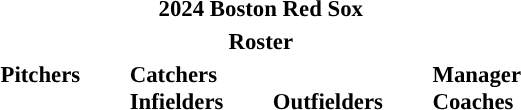<table class="toccolours" style="font-size: 95%;">
<tr>
<th colspan="10">2024 Boston Red Sox</th>
</tr>
<tr>
<th colspan="10">Roster</th>
</tr>
<tr>
<td valign="top"><strong>Pitchers</strong><br>





























</td>
<td style="width:25px;"></td>
<td valign="top"><strong>Catchers</strong><br>



<strong>Infielders</strong>















</td>
<td style="width:25px;"></td>
<td valign="top"><br><strong>Outfielders</strong>




</td>
<td style="width:25px;"></td>
<td valign="top"><strong>Manager</strong><br>
<strong>Coaches</strong>
 
 
 
 
 
 
 
 
 
 
 </td>
</tr>
</table>
